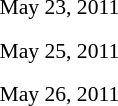<table style="font-size:90%">
<tr>
<td colspan=3>May 23, 2011</td>
</tr>
<tr>
<td width=150 align=right><strong></strong></td>
<td width=100 align=center></td>
<td width=150></td>
</tr>
<tr>
<td width=150 align=right><strong></strong></td>
<td width=100 align=center></td>
<td width=150></td>
</tr>
<tr>
<td colspan=3>May 25, 2011</td>
</tr>
<tr>
<td align=right><strong></strong></td>
<td align=center></td>
<td></td>
</tr>
<tr>
<td width=150 align=right><strong></strong></td>
<td width=100 align=center></td>
<td width=150></td>
</tr>
<tr>
<td colspan=3>May 26, 2011</td>
</tr>
<tr>
<td align=right></td>
<td align=center></td>
<td><strong></strong></td>
</tr>
<tr>
<td width=150 align=right></td>
<td width=100 align=center></td>
<td width=150><strong></strong></td>
</tr>
</table>
